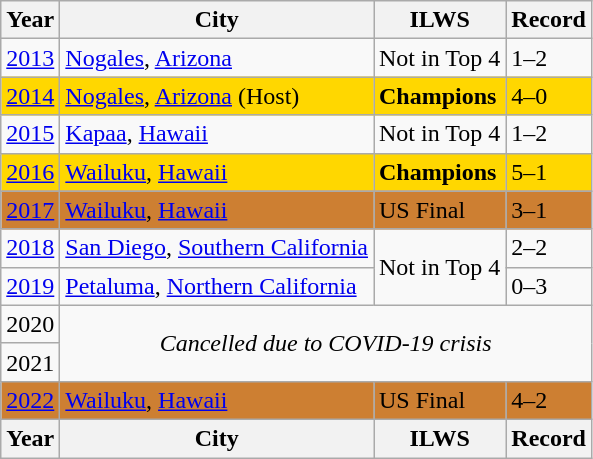<table class="wikitable">
<tr>
<th>Year</th>
<th>City</th>
<th>ILWS</th>
<th>Record</th>
</tr>
<tr>
<td><a href='#'>2013</a></td>
<td> <a href='#'>Nogales</a>, <a href='#'>Arizona</a></td>
<td>Not in Top 4</td>
<td>1–2</td>
</tr>
<tr style="background:gold;">
<td><a href='#'>2014</a></td>
<td> <a href='#'>Nogales</a>, <a href='#'>Arizona</a> (Host)</td>
<td><strong>Champions</strong></td>
<td>4–0</td>
</tr>
<tr>
<td><a href='#'>2015</a></td>
<td> <a href='#'>Kapaa</a>, <a href='#'>Hawaii</a></td>
<td>Not in Top 4</td>
<td>1–2</td>
</tr>
<tr style="background:gold;">
<td><a href='#'>2016</a></td>
<td> <a href='#'>Wailuku</a>, <a href='#'>Hawaii</a></td>
<td><strong>Champions</strong></td>
<td>5–1</td>
</tr>
<tr style="background:#cd7f32;">
<td><a href='#'>2017</a></td>
<td> <a href='#'>Wailuku</a>, <a href='#'>Hawaii</a></td>
<td>US Final</td>
<td>3–1</td>
</tr>
<tr>
<td><a href='#'>2018</a></td>
<td> <a href='#'>San Diego</a>, <a href='#'>Southern California</a></td>
<td rowspan=2>Not in Top 4</td>
<td>2–2</td>
</tr>
<tr>
<td><a href='#'>2019</a></td>
<td> <a href='#'>Petaluma</a>, <a href='#'>Northern California</a></td>
<td>0–3</td>
</tr>
<tr>
<td>2020</td>
<td colspan=3 rowspan=2 style="text-align:center;"><em>Cancelled due to COVID-19 crisis</em></td>
</tr>
<tr>
<td>2021</td>
</tr>
<tr style="background:#cd7f32;">
<td><a href='#'>2022</a></td>
<td> <a href='#'>Wailuku</a>, <a href='#'>Hawaii</a></td>
<td>US Final</td>
<td>4–2</td>
</tr>
<tr>
<th>Year</th>
<th>City</th>
<th>ILWS</th>
<th>Record</th>
</tr>
</table>
